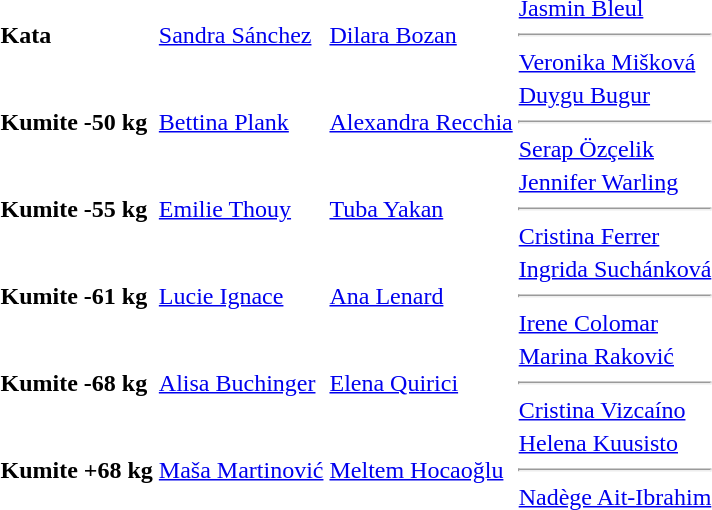<table>
<tr>
<td><strong>Kata</strong></td>
<td> <a href='#'>Sandra Sánchez</a></td>
<td> <a href='#'>Dilara Bozan</a></td>
<td> <a href='#'>Jasmin Bleul</a><hr> <a href='#'>Veronika Mišková</a></td>
</tr>
<tr>
<td><strong>Kumite -50 kg</strong></td>
<td> <a href='#'>Bettina Plank</a></td>
<td> <a href='#'>Alexandra Recchia</a></td>
<td> <a href='#'>Duygu Bugur</a><hr> <a href='#'>Serap Özçelik</a></td>
</tr>
<tr>
<td><strong>Kumite -55 kg</strong></td>
<td> <a href='#'>Emilie Thouy</a></td>
<td> <a href='#'>Tuba Yakan</a></td>
<td> <a href='#'>Jennifer Warling</a><hr> <a href='#'>Cristina Ferrer</a></td>
</tr>
<tr>
<td><strong>Kumite -61 kg</strong></td>
<td> <a href='#'>Lucie Ignace</a></td>
<td> <a href='#'>Ana Lenard</a></td>
<td> <a href='#'>Ingrida Suchánková</a><hr> <a href='#'>Irene Colomar</a></td>
</tr>
<tr>
<td><strong>Kumite -68 kg</strong></td>
<td> <a href='#'>Alisa Buchinger</a></td>
<td> <a href='#'>Elena Quirici</a></td>
<td> <a href='#'>Marina Raković</a><hr> <a href='#'>Cristina Vizcaíno</a></td>
</tr>
<tr>
<td><strong>Kumite +68 kg</strong></td>
<td> <a href='#'>Maša Martinović</a></td>
<td> <a href='#'>Meltem Hocaoğlu</a></td>
<td> <a href='#'>Helena Kuusisto</a><hr> <a href='#'>Nadège Ait-Ibrahim</a></td>
</tr>
</table>
